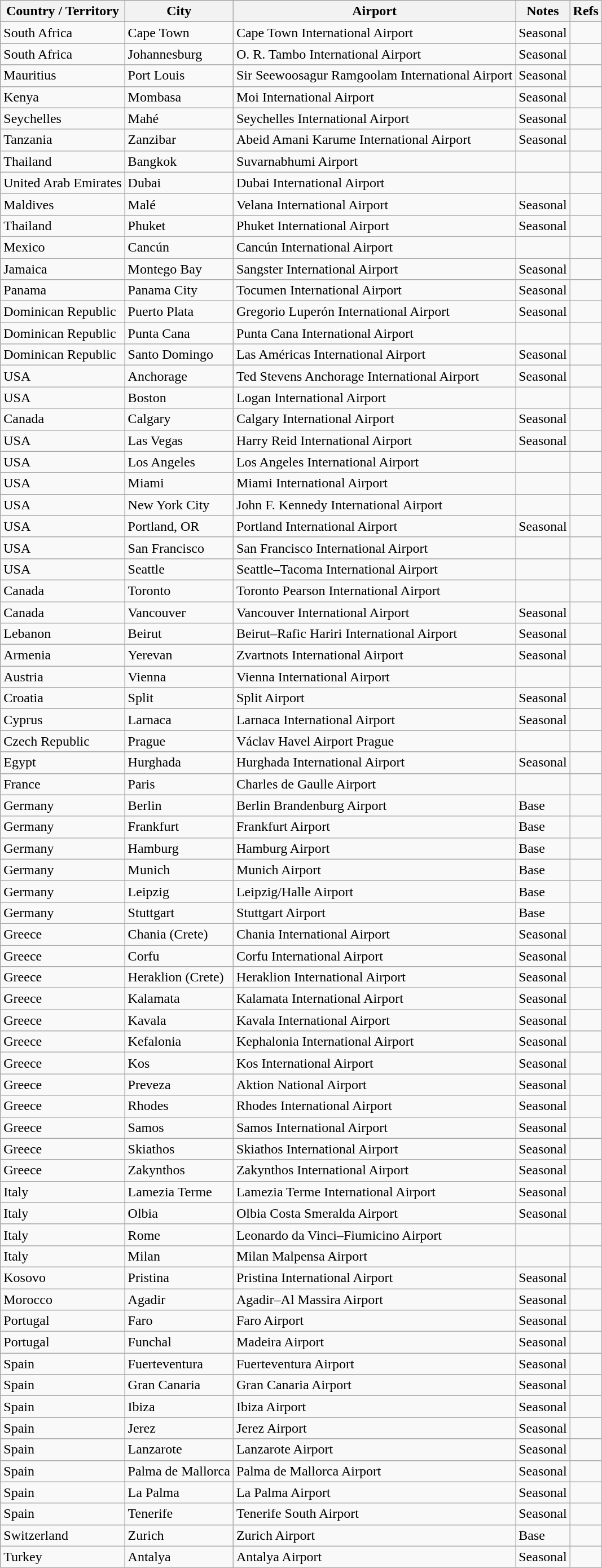<table class="wikitable sortable">
<tr>
<th>Country / Territory</th>
<th>City</th>
<th>Airport</th>
<th>Notes</th>
<th>Refs</th>
</tr>
<tr>
<td>South Africa</td>
<td>Cape Town</td>
<td>Cape Town International Airport</td>
<td>Seasonal</td>
<td></td>
</tr>
<tr>
<td>South Africa</td>
<td>Johannesburg</td>
<td>O. R. Tambo International Airport</td>
<td>Seasonal</td>
<td></td>
</tr>
<tr>
<td>Mauritius</td>
<td>Port Louis</td>
<td>Sir Seewoosagur Ramgoolam International Airport</td>
<td>Seasonal</td>
<td></td>
</tr>
<tr>
<td>Kenya</td>
<td>Mombasa</td>
<td>Moi International Airport</td>
<td>Seasonal</td>
<td></td>
</tr>
<tr>
<td>Seychelles</td>
<td>Mahé</td>
<td>Seychelles International Airport</td>
<td>Seasonal</td>
<td></td>
</tr>
<tr>
<td>Tanzania</td>
<td>Zanzibar</td>
<td>Abeid Amani Karume International Airport</td>
<td>Seasonal</td>
<td></td>
</tr>
<tr>
<td>Thailand</td>
<td>Bangkok</td>
<td>Suvarnabhumi Airport</td>
<td></td>
<td></td>
</tr>
<tr>
<td>United Arab Emirates</td>
<td>Dubai</td>
<td>Dubai International Airport</td>
<td></td>
<td></td>
</tr>
<tr>
<td>Maldives</td>
<td>Malé</td>
<td>Velana International Airport</td>
<td>Seasonal</td>
<td></td>
</tr>
<tr>
<td>Thailand</td>
<td>Phuket</td>
<td>Phuket International Airport</td>
<td>Seasonal</td>
<td></td>
</tr>
<tr>
<td>Mexico</td>
<td>Cancún</td>
<td>Cancún International Airport</td>
<td></td>
<td></td>
</tr>
<tr>
<td>Jamaica</td>
<td>Montego Bay</td>
<td>Sangster International Airport</td>
<td>Seasonal</td>
<td></td>
</tr>
<tr>
<td>Panama</td>
<td>Panama City</td>
<td>Tocumen International Airport</td>
<td>Seasonal</td>
<td></td>
</tr>
<tr>
<td>Dominican Republic</td>
<td>Puerto Plata</td>
<td>Gregorio Luperón International Airport</td>
<td>Seasonal</td>
<td></td>
</tr>
<tr>
<td>Dominican Republic</td>
<td>Punta Cana</td>
<td>Punta Cana International Airport</td>
<td></td>
<td></td>
</tr>
<tr>
<td>Dominican Republic</td>
<td>Santo Domingo</td>
<td>Las Américas International Airport</td>
<td>Seasonal</td>
<td></td>
</tr>
<tr>
<td>USA</td>
<td>Anchorage</td>
<td>Ted Stevens Anchorage International Airport</td>
<td>Seasonal</td>
<td></td>
</tr>
<tr>
<td>USA</td>
<td>Boston</td>
<td>Logan International Airport</td>
<td></td>
<td></td>
</tr>
<tr>
<td>Canada</td>
<td>Calgary</td>
<td>Calgary International Airport</td>
<td>Seasonal</td>
<td></td>
</tr>
<tr>
<td>USA</td>
<td>Las Vegas</td>
<td>Harry Reid International Airport</td>
<td>Seasonal</td>
<td></td>
</tr>
<tr>
<td>USA</td>
<td>Los Angeles</td>
<td>Los Angeles International Airport</td>
<td></td>
<td></td>
</tr>
<tr>
<td>USA</td>
<td>Miami</td>
<td>Miami International Airport</td>
<td></td>
<td></td>
</tr>
<tr>
<td>USA</td>
<td>New York City</td>
<td>John F. Kennedy International Airport</td>
<td></td>
<td></td>
</tr>
<tr>
<td>USA</td>
<td>Portland, OR</td>
<td>Portland International Airport</td>
<td>Seasonal</td>
<td></td>
</tr>
<tr>
<td>USA</td>
<td>San Francisco</td>
<td>San Francisco International Airport</td>
<td></td>
<td></td>
</tr>
<tr>
<td>USA</td>
<td>Seattle</td>
<td>Seattle–Tacoma International Airport</td>
<td></td>
<td></td>
</tr>
<tr>
<td>Canada</td>
<td>Toronto</td>
<td>Toronto Pearson International Airport</td>
<td></td>
<td></td>
</tr>
<tr>
<td>Canada</td>
<td>Vancouver</td>
<td>Vancouver International Airport</td>
<td>Seasonal</td>
<td></td>
</tr>
<tr>
<td>Lebanon</td>
<td>Beirut</td>
<td>Beirut–Rafic Hariri International Airport</td>
<td>Seasonal</td>
<td></td>
</tr>
<tr>
<td>Armenia</td>
<td>Yerevan</td>
<td>Zvartnots International Airport</td>
<td>Seasonal</td>
<td></td>
</tr>
<tr>
<td>Austria</td>
<td>Vienna</td>
<td>Vienna International Airport</td>
<td></td>
<td></td>
</tr>
<tr>
<td>Croatia</td>
<td>Split</td>
<td>Split Airport</td>
<td>Seasonal</td>
<td></td>
</tr>
<tr>
<td>Cyprus</td>
<td>Larnaca</td>
<td>Larnaca International Airport</td>
<td>Seasonal</td>
<td></td>
</tr>
<tr>
<td>Czech Republic</td>
<td>Prague</td>
<td>Václav Havel Airport Prague</td>
<td></td>
<td></td>
</tr>
<tr>
<td>Egypt</td>
<td>Hurghada</td>
<td>Hurghada International Airport</td>
<td>Seasonal</td>
<td></td>
</tr>
<tr>
<td>France</td>
<td>Paris</td>
<td>Charles de Gaulle Airport</td>
<td></td>
<td></td>
</tr>
<tr>
<td>Germany</td>
<td>Berlin</td>
<td>Berlin Brandenburg Airport</td>
<td>Base</td>
<td></td>
</tr>
<tr>
<td>Germany</td>
<td>Frankfurt</td>
<td>Frankfurt Airport</td>
<td>Base</td>
<td></td>
</tr>
<tr>
<td>Germany</td>
<td>Hamburg</td>
<td>Hamburg Airport</td>
<td>Base</td>
<td></td>
</tr>
<tr>
<td>Germany</td>
<td>Munich</td>
<td>Munich Airport</td>
<td>Base</td>
<td></td>
</tr>
<tr>
<td>Germany</td>
<td>Leipzig</td>
<td>Leipzig/Halle Airport</td>
<td>Base</td>
<td></td>
</tr>
<tr>
<td>Germany</td>
<td>Stuttgart</td>
<td>Stuttgart Airport</td>
<td>Base</td>
<td></td>
</tr>
<tr>
<td>Greece</td>
<td>Chania (Crete)</td>
<td>Chania International Airport</td>
<td>Seasonal</td>
<td></td>
</tr>
<tr>
<td>Greece</td>
<td>Corfu</td>
<td>Corfu International Airport</td>
<td>Seasonal</td>
<td></td>
</tr>
<tr>
<td>Greece</td>
<td>Heraklion (Crete)</td>
<td>Heraklion International Airport</td>
<td>Seasonal</td>
<td></td>
</tr>
<tr>
<td>Greece</td>
<td>Kalamata</td>
<td>Kalamata International Airport</td>
<td>Seasonal</td>
<td></td>
</tr>
<tr>
<td>Greece</td>
<td>Kavala</td>
<td>Kavala International Airport</td>
<td>Seasonal</td>
<td></td>
</tr>
<tr>
<td>Greece</td>
<td>Kefalonia</td>
<td>Kephalonia International Airport</td>
<td>Seasonal</td>
<td></td>
</tr>
<tr>
<td>Greece</td>
<td>Kos</td>
<td>Kos International Airport</td>
<td>Seasonal</td>
<td></td>
</tr>
<tr>
<td>Greece</td>
<td>Preveza</td>
<td>Aktion National Airport</td>
<td>Seasonal</td>
<td></td>
</tr>
<tr>
<td>Greece</td>
<td>Rhodes</td>
<td>Rhodes International Airport</td>
<td>Seasonal</td>
<td></td>
</tr>
<tr>
<td>Greece</td>
<td>Samos</td>
<td>Samos International Airport</td>
<td>Seasonal</td>
<td></td>
</tr>
<tr>
<td>Greece</td>
<td>Skiathos</td>
<td>Skiathos International Airport</td>
<td>Seasonal</td>
<td></td>
</tr>
<tr>
<td>Greece</td>
<td>Zakynthos</td>
<td>Zakynthos International Airport</td>
<td>Seasonal</td>
<td></td>
</tr>
<tr>
<td>Italy</td>
<td>Lamezia Terme</td>
<td>Lamezia Terme International Airport</td>
<td>Seasonal</td>
<td></td>
</tr>
<tr>
<td>Italy</td>
<td>Olbia</td>
<td>Olbia Costa Smeralda Airport</td>
<td>Seasonal</td>
<td></td>
</tr>
<tr>
<td>Italy</td>
<td>Rome</td>
<td>Leonardo da Vinci–Fiumicino Airport</td>
<td></td>
<td></td>
</tr>
<tr>
<td>Italy</td>
<td>Milan</td>
<td>Milan Malpensa Airport</td>
<td></td>
<td></td>
</tr>
<tr>
<td>Kosovo</td>
<td>Pristina</td>
<td>Pristina International Airport</td>
<td>Seasonal</td>
<td></td>
</tr>
<tr>
<td>Morocco</td>
<td>Agadir</td>
<td>Agadir–Al Massira Airport</td>
<td>Seasonal</td>
<td></td>
</tr>
<tr>
<td>Portugal</td>
<td>Faro</td>
<td>Faro Airport</td>
<td>Seasonal</td>
<td></td>
</tr>
<tr>
<td>Portugal</td>
<td>Funchal</td>
<td>Madeira Airport</td>
<td>Seasonal</td>
<td></td>
</tr>
<tr>
<td>Spain</td>
<td>Fuerteventura</td>
<td>Fuerteventura Airport</td>
<td>Seasonal</td>
<td></td>
</tr>
<tr>
<td>Spain</td>
<td>Gran Canaria</td>
<td>Gran Canaria Airport</td>
<td>Seasonal</td>
<td></td>
</tr>
<tr>
<td>Spain</td>
<td>Ibiza</td>
<td>Ibiza Airport</td>
<td>Seasonal</td>
<td></td>
</tr>
<tr>
<td>Spain</td>
<td>Jerez</td>
<td>Jerez Airport</td>
<td>Seasonal</td>
<td></td>
</tr>
<tr>
<td>Spain</td>
<td>Lanzarote</td>
<td>Lanzarote Airport</td>
<td>Seasonal</td>
<td></td>
</tr>
<tr>
<td>Spain</td>
<td>Palma de Mallorca</td>
<td>Palma de Mallorca Airport</td>
<td>Seasonal</td>
<td></td>
</tr>
<tr>
<td>Spain</td>
<td>La Palma</td>
<td>La Palma Airport</td>
<td>Seasonal</td>
<td></td>
</tr>
<tr>
<td>Spain</td>
<td>Tenerife</td>
<td>Tenerife South Airport</td>
<td>Seasonal</td>
<td></td>
</tr>
<tr>
<td>Switzerland</td>
<td>Zurich</td>
<td>Zurich Airport</td>
<td>Base</td>
<td></td>
</tr>
<tr>
<td>Turkey</td>
<td>Antalya</td>
<td>Antalya Airport</td>
<td>Seasonal</td>
<td></td>
</tr>
</table>
